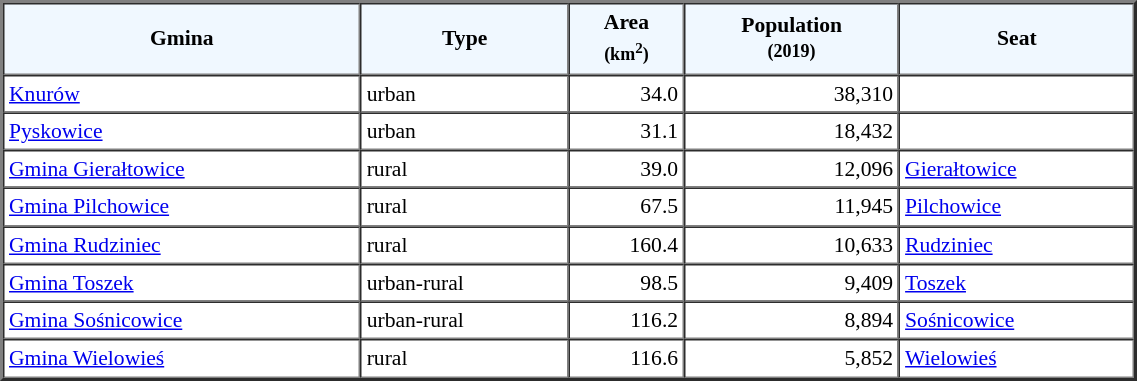<table width="60%" border="2" cellpadding="3" cellspacing="0" style="font-size:90%;line-height:120%;">
<tr bgcolor="F0F8FF">
<td style="text-align:center;"><strong>Gmina</strong></td>
<td style="text-align:center;"><strong>Type</strong></td>
<td style="text-align:center;"><strong>Area<br><small>(km<sup>2</sup>)</small></strong></td>
<td style="text-align:center;"><strong>Population<br><small>(2019)</small></strong></td>
<td style="text-align:center;"><strong>Seat</strong></td>
</tr>
<tr>
<td><a href='#'>Knurów</a></td>
<td>urban</td>
<td style="text-align:right;">34.0</td>
<td style="text-align:right;">38,310</td>
<td> </td>
</tr>
<tr>
<td><a href='#'>Pyskowice</a></td>
<td>urban</td>
<td style="text-align:right;">31.1</td>
<td style="text-align:right;">18,432</td>
<td> </td>
</tr>
<tr>
<td><a href='#'>Gmina Gierałtowice</a></td>
<td>rural</td>
<td style="text-align:right;">39.0</td>
<td style="text-align:right;">12,096</td>
<td><a href='#'>Gierałtowice</a></td>
</tr>
<tr>
<td><a href='#'>Gmina Pilchowice</a></td>
<td>rural</td>
<td style="text-align:right;">67.5</td>
<td style="text-align:right;">11,945</td>
<td><a href='#'>Pilchowice</a></td>
</tr>
<tr>
<td><a href='#'>Gmina Rudziniec</a></td>
<td>rural</td>
<td style="text-align:right;">160.4</td>
<td style="text-align:right;">10,633</td>
<td><a href='#'>Rudziniec</a></td>
</tr>
<tr>
<td><a href='#'>Gmina Toszek</a></td>
<td>urban-rural</td>
<td style="text-align:right;">98.5</td>
<td style="text-align:right;">9,409</td>
<td><a href='#'>Toszek</a></td>
</tr>
<tr>
<td><a href='#'>Gmina Sośnicowice</a></td>
<td>urban-rural</td>
<td style="text-align:right;">116.2</td>
<td style="text-align:right;">8,894</td>
<td><a href='#'>Sośnicowice</a></td>
</tr>
<tr>
<td><a href='#'>Gmina Wielowieś</a></td>
<td>rural</td>
<td style="text-align:right;">116.6</td>
<td style="text-align:right;">5,852</td>
<td><a href='#'>Wielowieś</a></td>
</tr>
<tr>
</tr>
</table>
